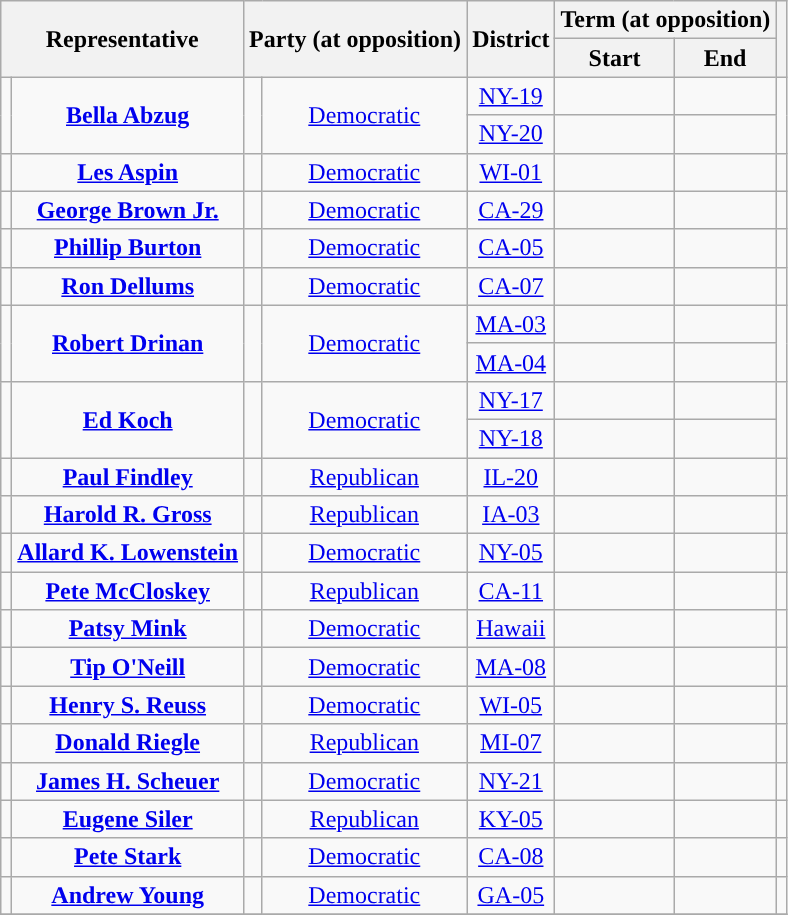<table class="wikitable sortable" style="text-align:center">
<tr>
<th rowspan=2 colspan=2>Representative</th>
<th rowspan=2 colspan=2>Party (at opposition)</th>
<th rowspan=2>District</th>
<th colspan=2>Term (at opposition)</th>
<th rowspan=2></th>
</tr>
<tr>
<th>Start</th>
<th>End</th>
</tr>
<tr>
<td rowspan=2 data-sort-value="Abzug, Bella"></td>
<td rowspan=2><strong><a href='#'>Bella Abzug</a></strong></td>
<td rowspan=2 style="background-color:"></td>
<td rowspan=2><a href='#'>Democratic</a></td>
<td><a href='#'>NY-19</a></td>
<td></td>
<td></td>
<td rowspan=2></td>
</tr>
<tr>
<td><a href='#'>NY-20</a></td>
<td></td>
<td></td>
</tr>
<tr>
<td data-sort-value="Aspin, Les"></td>
<td><strong><a href='#'>Les Aspin</a></strong></td>
<td style="background-color:"></td>
<td><a href='#'>Democratic</a></td>
<td><a href='#'>WI-01</a></td>
<td></td>
<td></td>
<td></td>
</tr>
<tr>
<td data-sort-value="Brown, George, Jr."></td>
<td><strong><a href='#'>George Brown Jr.</a></strong></td>
<td style="background-color:"></td>
<td><a href='#'>Democratic</a></td>
<td><a href='#'>CA-29</a></td>
<td></td>
<td></td>
<td></td>
</tr>
<tr>
<td data-sort-value="Burton, Phillip"></td>
<td><strong><a href='#'>Phillip Burton</a></strong></td>
<td style="background-color:"></td>
<td><a href='#'>Democratic</a></td>
<td><a href='#'>CA-05</a></td>
<td></td>
<td></td>
<td></td>
</tr>
<tr>
<td data-sort-value="Dellums, Ron"></td>
<td><strong><a href='#'>Ron Dellums</a></strong></td>
<td style="background-color:"></td>
<td><a href='#'>Democratic</a></td>
<td><a href='#'>CA-07</a></td>
<td></td>
<td></td>
<td></td>
</tr>
<tr>
<td rowspan=2 data-sort-value="Drinan, Robert"></td>
<td rowspan=2><strong><a href='#'>Robert Drinan</a></strong></td>
<td rowspan=2 style="background-color:"></td>
<td rowspan=2><a href='#'>Democratic</a></td>
<td><a href='#'>MA-03</a></td>
<td></td>
<td></td>
<td rowspan=2></td>
</tr>
<tr>
<td><a href='#'>MA-04</a></td>
<td></td>
<td></td>
</tr>
<tr>
<td rowspan=2 data-sort-value="Koch, Ed"></td>
<td rowspan=2><strong><a href='#'>Ed Koch</a></strong></td>
<td rowspan=2 style="background-color:"></td>
<td rowspan=2><a href='#'>Democratic</a></td>
<td><a href='#'>NY-17</a></td>
<td></td>
<td></td>
<td rowspan=2></td>
</tr>
<tr>
<td><a href='#'>NY-18</a></td>
<td></td>
<td></td>
</tr>
<tr>
<td data-sort-value="Findley, Paul"></td>
<td><strong><a href='#'>Paul Findley</a></strong></td>
<td style="background-color:"></td>
<td><a href='#'>Republican</a></td>
<td><a href='#'>IL-20</a></td>
<td></td>
<td></td>
<td></td>
</tr>
<tr>
<td data-sort-value="Gross, Harold R."></td>
<td><strong><a href='#'>Harold R. Gross</a></strong></td>
<td style="background-color:"></td>
<td><a href='#'>Republican</a></td>
<td><a href='#'>IA-03</a></td>
<td></td>
<td></td>
<td></td>
</tr>
<tr>
<td data-sort-value="Lowenstein, Allard K."></td>
<td><strong><a href='#'>Allard K. Lowenstein</a></strong></td>
<td style="background-color:"></td>
<td><a href='#'>Democratic</a></td>
<td><a href='#'>NY-05</a></td>
<td></td>
<td></td>
<td></td>
</tr>
<tr>
<td data-sort-value="McCloskey, Pete"></td>
<td><strong><a href='#'>Pete McCloskey</a></strong></td>
<td style="background-color:"></td>
<td><a href='#'>Republican</a></td>
<td><a href='#'>CA-11</a></td>
<td></td>
<td></td>
<td></td>
</tr>
<tr>
<td data-sort-value="Mink, Patsy"></td>
<td><strong><a href='#'>Patsy Mink</a></strong></td>
<td style="background-color:"></td>
<td><a href='#'>Democratic</a></td>
<td><a href='#'>Hawaii</a></td>
<td></td>
<td></td>
<td></td>
</tr>
<tr>
<td data-sort-value="O'Neill, Tip"></td>
<td><strong><a href='#'>Tip O'Neill</a></strong></td>
<td style="background-color:"></td>
<td><a href='#'>Democratic</a></td>
<td><a href='#'>MA-08</a></td>
<td></td>
<td></td>
<td></td>
</tr>
<tr>
<td data-sort-value="Reuss, Henry S."></td>
<td><strong><a href='#'>Henry S. Reuss</a></strong></td>
<td style="background-color:"></td>
<td><a href='#'>Democratic</a></td>
<td><a href='#'>WI-05</a></td>
<td></td>
<td></td>
<td></td>
</tr>
<tr>
<td data-sort-value="Riegle, Donald"></td>
<td><strong><a href='#'>Donald Riegle</a></strong></td>
<td style="background-color:"></td>
<td><a href='#'>Republican</a></td>
<td><a href='#'>MI-07</a></td>
<td></td>
<td></td>
<td></td>
</tr>
<tr>
<td data-sort-value="Scheuer, James H."></td>
<td><strong><a href='#'>James H. Scheuer</a></strong></td>
<td style="background-color:"></td>
<td><a href='#'>Democratic</a></td>
<td><a href='#'>NY-21</a></td>
<td></td>
<td></td>
<td></td>
</tr>
<tr>
<td data-sort-value="Siler, Eugene"></td>
<td><strong><a href='#'>Eugene Siler</a></strong></td>
<td style="background-color:"></td>
<td><a href='#'>Republican</a></td>
<td><a href='#'>KY-05</a></td>
<td></td>
<td></td>
<td></td>
</tr>
<tr>
<td data-sort-value="Stark, Pete"></td>
<td><strong><a href='#'>Pete Stark</a></strong></td>
<td style="background-color:"></td>
<td><a href='#'>Democratic</a></td>
<td><a href='#'>CA-08</a></td>
<td></td>
<td></td>
<td></td>
</tr>
<tr>
<td data-sort-value="Young, Andrew"></td>
<td><strong><a href='#'>Andrew Young</a></strong></td>
<td style="background-color:"></td>
<td><a href='#'>Democratic</a></td>
<td><a href='#'>GA-05</a></td>
<td></td>
<td></td>
<td></td>
</tr>
<tr>
</tr>
</table>
